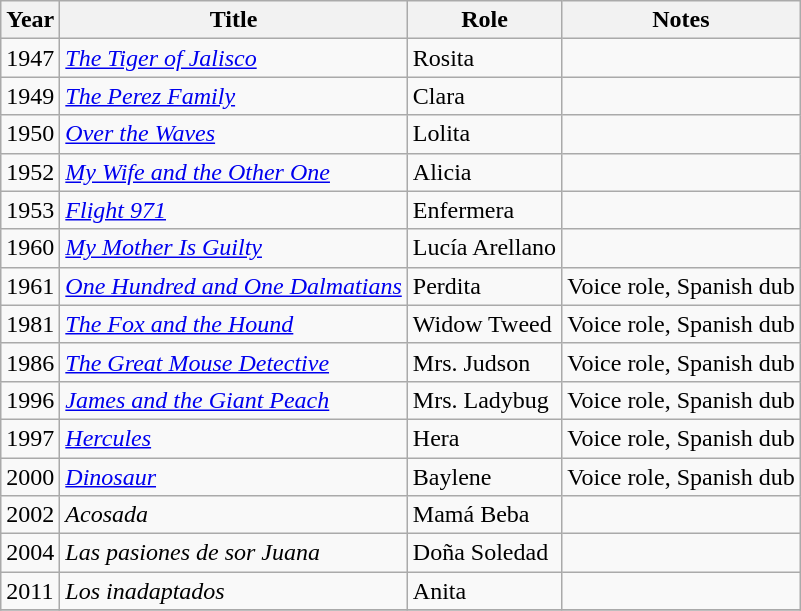<table class="wikitable sortable">
<tr>
<th>Year</th>
<th>Title</th>
<th>Role</th>
<th>Notes</th>
</tr>
<tr>
<td>1947</td>
<td><em><a href='#'>The Tiger of Jalisco</a></em></td>
<td>Rosita</td>
<td></td>
</tr>
<tr>
<td>1949</td>
<td><em><a href='#'>The Perez Family</a></em></td>
<td>Clara</td>
<td></td>
</tr>
<tr>
<td>1950</td>
<td><em><a href='#'>Over the Waves</a></em></td>
<td>Lolita</td>
<td></td>
</tr>
<tr>
<td>1952</td>
<td><em><a href='#'>My Wife and the Other One</a></em></td>
<td>Alicia</td>
</tr>
<tr>
<td>1953</td>
<td><em><a href='#'>Flight 971</a></em></td>
<td>Enfermera</td>
<td></td>
</tr>
<tr>
<td>1960</td>
<td><em><a href='#'>My Mother Is Guilty</a></em></td>
<td>Lucía Arellano</td>
<td></td>
</tr>
<tr>
<td>1961</td>
<td><em><a href='#'>One Hundred and One Dalmatians</a></em></td>
<td>Perdita</td>
<td>Voice role, Spanish dub</td>
</tr>
<tr>
<td>1981</td>
<td><em><a href='#'>The Fox and the Hound</a></em></td>
<td>Widow Tweed</td>
<td>Voice role, Spanish dub</td>
</tr>
<tr>
<td>1986</td>
<td><em><a href='#'>The Great Mouse Detective</a></em></td>
<td>Mrs. Judson</td>
<td>Voice role, Spanish dub</td>
</tr>
<tr>
<td>1996</td>
<td><em><a href='#'>James and the Giant Peach</a></em></td>
<td>Mrs. Ladybug</td>
<td>Voice role, Spanish dub</td>
</tr>
<tr>
<td>1997</td>
<td><em><a href='#'>Hercules</a></em></td>
<td>Hera</td>
<td>Voice role, Spanish dub</td>
</tr>
<tr>
<td>2000</td>
<td><em><a href='#'>Dinosaur</a></em></td>
<td>Baylene</td>
<td>Voice role, Spanish dub</td>
</tr>
<tr>
<td>2002</td>
<td><em>Acosada</em></td>
<td>Mamá Beba</td>
<td></td>
</tr>
<tr>
<td>2004</td>
<td><em>Las pasiones de sor Juana</em></td>
<td>Doña Soledad</td>
<td></td>
</tr>
<tr>
<td>2011</td>
<td><em>Los inadaptados</em></td>
<td>Anita</td>
<td></td>
</tr>
<tr>
</tr>
</table>
